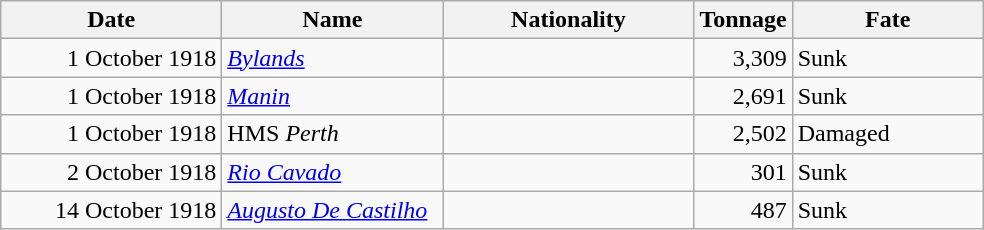<table class="wikitable sortable">
<tr>
<th width="140px">Date</th>
<th width="140px">Name</th>
<th width="160px">Nationality</th>
<th width="25px">Tonnage</th>
<th width="120px">Fate</th>
</tr>
<tr>
<td align="right">1 October 1918</td>
<td align="left"><a href='#'><em>Bylands</em></a></td>
<td align="left"></td>
<td align="right">3,309</td>
<td align="left">Sunk</td>
</tr>
<tr>
<td align="right">1 October 1918</td>
<td align="left"><a href='#'><em>Manin</em></a></td>
<td align="left"></td>
<td align="right">2,691</td>
<td align="left">Sunk</td>
</tr>
<tr>
<td align="right">1 October 1918</td>
<td align="left">HMS <em>Perth</em></td>
<td align="left"></td>
<td align="right">2,502</td>
<td align="left">Damaged</td>
</tr>
<tr>
<td align="right">2 October 1918</td>
<td align="left"><a href='#'><em>Rio Cavado</em></a></td>
<td align="left"></td>
<td align="right">301</td>
<td align="left">Sunk</td>
</tr>
<tr>
<td align="right">14 October 1918</td>
<td align="left"><a href='#'><em>Augusto De Castilho</em></a></td>
<td align="left"></td>
<td align="right">487</td>
<td align="left">Sunk</td>
</tr>
</table>
